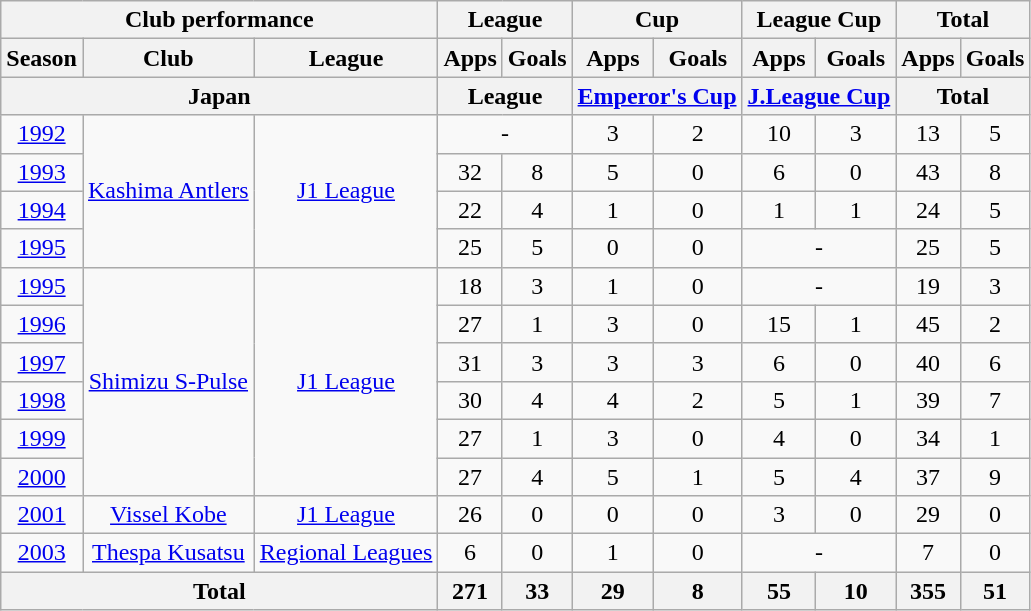<table class="wikitable" style="text-align:center;">
<tr>
<th colspan=3>Club performance</th>
<th colspan=2>League</th>
<th colspan=2>Cup</th>
<th colspan=2>League Cup</th>
<th colspan=2>Total</th>
</tr>
<tr>
<th>Season</th>
<th>Club</th>
<th>League</th>
<th>Apps</th>
<th>Goals</th>
<th>Apps</th>
<th>Goals</th>
<th>Apps</th>
<th>Goals</th>
<th>Apps</th>
<th>Goals</th>
</tr>
<tr>
<th colspan=3>Japan</th>
<th colspan=2>League</th>
<th colspan=2><a href='#'>Emperor's Cup</a></th>
<th colspan=2><a href='#'>J.League Cup</a></th>
<th colspan=2>Total</th>
</tr>
<tr>
<td><a href='#'>1992</a></td>
<td rowspan="4"><a href='#'>Kashima Antlers</a></td>
<td rowspan="4"><a href='#'>J1 League</a></td>
<td colspan="2">-</td>
<td>3</td>
<td>2</td>
<td>10</td>
<td>3</td>
<td>13</td>
<td>5</td>
</tr>
<tr>
<td><a href='#'>1993</a></td>
<td>32</td>
<td>8</td>
<td>5</td>
<td>0</td>
<td>6</td>
<td>0</td>
<td>43</td>
<td>8</td>
</tr>
<tr>
<td><a href='#'>1994</a></td>
<td>22</td>
<td>4</td>
<td>1</td>
<td>0</td>
<td>1</td>
<td>1</td>
<td>24</td>
<td>5</td>
</tr>
<tr>
<td><a href='#'>1995</a></td>
<td>25</td>
<td>5</td>
<td>0</td>
<td>0</td>
<td colspan="2">-</td>
<td>25</td>
<td>5</td>
</tr>
<tr>
<td><a href='#'>1995</a></td>
<td rowspan="6"><a href='#'>Shimizu S-Pulse</a></td>
<td rowspan="6"><a href='#'>J1 League</a></td>
<td>18</td>
<td>3</td>
<td>1</td>
<td>0</td>
<td colspan="2">-</td>
<td>19</td>
<td>3</td>
</tr>
<tr>
<td><a href='#'>1996</a></td>
<td>27</td>
<td>1</td>
<td>3</td>
<td>0</td>
<td>15</td>
<td>1</td>
<td>45</td>
<td>2</td>
</tr>
<tr>
<td><a href='#'>1997</a></td>
<td>31</td>
<td>3</td>
<td>3</td>
<td>3</td>
<td>6</td>
<td>0</td>
<td>40</td>
<td>6</td>
</tr>
<tr>
<td><a href='#'>1998</a></td>
<td>30</td>
<td>4</td>
<td>4</td>
<td>2</td>
<td>5</td>
<td>1</td>
<td>39</td>
<td>7</td>
</tr>
<tr>
<td><a href='#'>1999</a></td>
<td>27</td>
<td>1</td>
<td>3</td>
<td>0</td>
<td>4</td>
<td>0</td>
<td>34</td>
<td>1</td>
</tr>
<tr>
<td><a href='#'>2000</a></td>
<td>27</td>
<td>4</td>
<td>5</td>
<td>1</td>
<td>5</td>
<td>4</td>
<td>37</td>
<td>9</td>
</tr>
<tr>
<td><a href='#'>2001</a></td>
<td><a href='#'>Vissel Kobe</a></td>
<td><a href='#'>J1 League</a></td>
<td>26</td>
<td>0</td>
<td>0</td>
<td>0</td>
<td>3</td>
<td>0</td>
<td>29</td>
<td>0</td>
</tr>
<tr>
<td><a href='#'>2003</a></td>
<td><a href='#'>Thespa Kusatsu</a></td>
<td><a href='#'>Regional Leagues</a></td>
<td>6</td>
<td>0</td>
<td>1</td>
<td>0</td>
<td colspan="2">-</td>
<td>7</td>
<td>0</td>
</tr>
<tr>
<th colspan=3>Total</th>
<th>271</th>
<th>33</th>
<th>29</th>
<th>8</th>
<th>55</th>
<th>10</th>
<th>355</th>
<th>51</th>
</tr>
</table>
